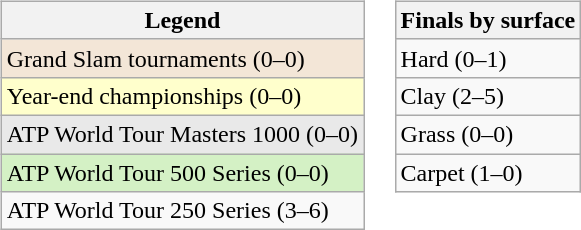<table>
<tr valign=top>
<td><br><table class="wikitable sortable">
<tr>
<th>Legend</th>
</tr>
<tr style="background:#f3e6d7;">
<td>Grand Slam tournaments (0–0)</td>
</tr>
<tr style="background:#ffffcc;">
<td>Year-end championships (0–0)</td>
</tr>
<tr style="background:#e9e9e9;">
<td>ATP World Tour Masters 1000 (0–0)</td>
</tr>
<tr style="background:#d4f1c5;">
<td>ATP World Tour 500 Series (0–0)</td>
</tr>
<tr>
<td>ATP World Tour 250 Series (3–6)</td>
</tr>
</table>
</td>
<td><br><table class="wikitable sortable">
<tr>
<th>Finals by surface</th>
</tr>
<tr>
<td>Hard (0–1)</td>
</tr>
<tr>
<td>Clay (2–5)</td>
</tr>
<tr>
<td>Grass (0–0)</td>
</tr>
<tr>
<td>Carpet (1–0)</td>
</tr>
</table>
</td>
</tr>
</table>
